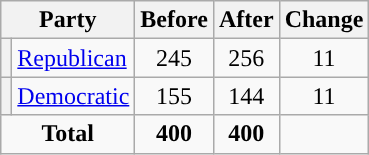<table class="wikitable" style="text-align:center;">
<tr>
<th colspan="2">Party</th>
<th>Before</th>
<th>After</th>
<th>Change</th>
</tr>
<tr>
<th style="background-color:"></th>
<td style="text-align:left;"><a href='#'>Republican</a></td>
<td>245</td>
<td>256</td>
<td> 11</td>
</tr>
<tr>
<th style="background-color:"></th>
<td style="text-align:left;"><a href='#'>Democratic</a></td>
<td>155</td>
<td>144</td>
<td> 11</td>
</tr>
<tr>
<td colspan="2"><strong>Total</strong></td>
<td><strong>400</strong></td>
<td><strong>400</strong></td>
<td></td>
</tr>
</table>
